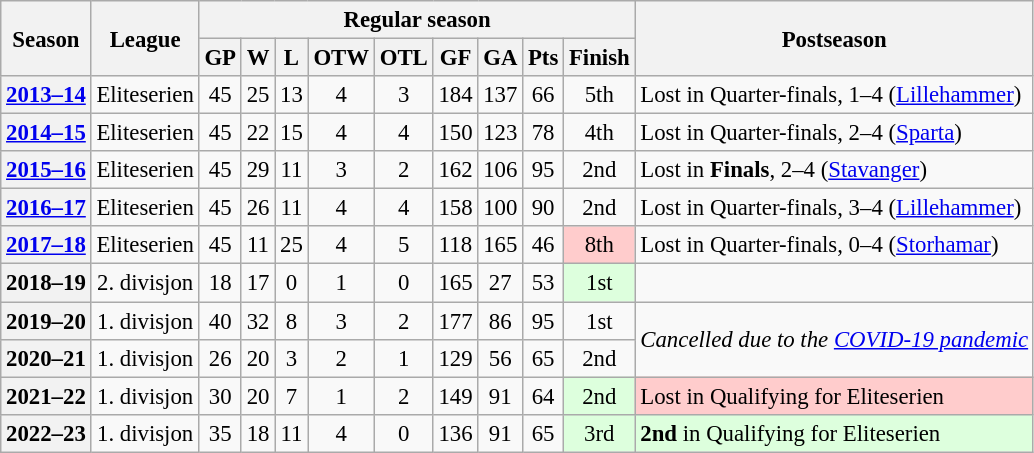<table class="wikitable" style="text-align: center; font-size: 95%">
<tr>
<th rowspan="2">Season</th>
<th rowspan="2">League</th>
<th colspan="9">Regular season</th>
<th rowspan="2">Postseason</th>
</tr>
<tr>
<th>GP</th>
<th>W</th>
<th>L</th>
<th>OTW</th>
<th>OTL</th>
<th>GF</th>
<th>GA</th>
<th>Pts</th>
<th>Finish</th>
</tr>
<tr>
<th><a href='#'>2013–14</a></th>
<td>Eliteserien</td>
<td>45</td>
<td>25</td>
<td>13</td>
<td>4</td>
<td>3</td>
<td>184</td>
<td>137</td>
<td>66</td>
<td>5th</td>
<td align="left">Lost in Quarter-finals, 1–4 (<a href='#'>Lillehammer</a>)</td>
</tr>
<tr>
<th><a href='#'>2014–15</a></th>
<td>Eliteserien</td>
<td>45</td>
<td>22</td>
<td>15</td>
<td>4</td>
<td>4</td>
<td>150</td>
<td>123</td>
<td>78</td>
<td>4th</td>
<td align="left">Lost in Quarter-finals, 2–4 (<a href='#'>Sparta</a>)</td>
</tr>
<tr>
<th><a href='#'>2015–16</a></th>
<td>Eliteserien</td>
<td>45</td>
<td>29</td>
<td>11</td>
<td>3</td>
<td>2</td>
<td>162</td>
<td>106</td>
<td>95</td>
<td>2nd</td>
<td align="left">Lost in <strong>Finals</strong>, 2–4 (<a href='#'>Stavanger</a>)</td>
</tr>
<tr>
<th><a href='#'>2016–17</a></th>
<td>Eliteserien</td>
<td>45</td>
<td>26</td>
<td>11</td>
<td>4</td>
<td>4</td>
<td>158</td>
<td>100</td>
<td>90</td>
<td>2nd</td>
<td align="left">Lost in Quarter-finals, 3–4 (<a href='#'>Lillehammer</a>)</td>
</tr>
<tr>
<th><a href='#'>2017–18</a></th>
<td>Eliteserien</td>
<td>45</td>
<td>11</td>
<td>25</td>
<td>4</td>
<td>5</td>
<td>118</td>
<td>165</td>
<td>46</td>
<td bgcolor="#FFCCCC">8th</td>
<td align="left">Lost in Quarter-finals, 0–4 (<a href='#'>Storhamar</a>)</td>
</tr>
<tr>
<th>2018–19</th>
<td>2. divisjon</td>
<td>18</td>
<td>17</td>
<td>0</td>
<td>1</td>
<td>0</td>
<td>165</td>
<td>27</td>
<td>53</td>
<td bgcolor="#DDFFDD">1st</td>
<td align="left"></td>
</tr>
<tr>
<th>2019–20</th>
<td>1. divisjon</td>
<td>40</td>
<td>32</td>
<td>8</td>
<td>3</td>
<td>2</td>
<td>177</td>
<td>86</td>
<td>95</td>
<td>1st</td>
<td align="left" rowspan="2"><em>Cancelled due to the <a href='#'>COVID-19 pandemic</a></em></td>
</tr>
<tr>
<th>2020–21</th>
<td>1. divisjon</td>
<td>26</td>
<td>20</td>
<td>3</td>
<td>2</td>
<td>1</td>
<td>129</td>
<td>56</td>
<td>65</td>
<td>2nd</td>
</tr>
<tr>
<th>2021–22</th>
<td>1. divisjon</td>
<td>30</td>
<td>20</td>
<td>7</td>
<td>1</td>
<td>2</td>
<td>149</td>
<td>91</td>
<td>64</td>
<td bgcolor="#DDFFDD">2nd</td>
<td align="left" bgcolor="#ffcccc">Lost in Qualifying for Eliteserien</td>
</tr>
<tr>
<th>2022–23</th>
<td>1. divisjon</td>
<td>35</td>
<td>18</td>
<td>11</td>
<td>4</td>
<td>0</td>
<td>136</td>
<td>91</td>
<td>65</td>
<td bgcolor="#DDFFDD">3rd</td>
<td align="left" bgcolor="#ddffdd"><strong>2nd</strong> in Qualifying for Eliteserien</td>
</tr>
</table>
